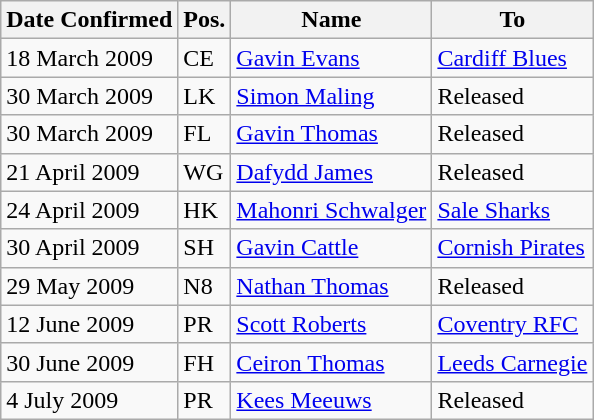<table class="wikitable">
<tr>
<th>Date Confirmed</th>
<th>Pos.</th>
<th>Name</th>
<th>To</th>
</tr>
<tr>
<td>18 March 2009</td>
<td>CE</td>
<td> <a href='#'>Gavin Evans</a></td>
<td><a href='#'>Cardiff Blues</a></td>
</tr>
<tr>
<td>30 March 2009</td>
<td>LK</td>
<td> <a href='#'>Simon Maling</a></td>
<td>Released</td>
</tr>
<tr>
<td>30 March 2009</td>
<td>FL</td>
<td> <a href='#'>Gavin Thomas</a></td>
<td>Released</td>
</tr>
<tr>
<td>21 April 2009</td>
<td>WG</td>
<td> <a href='#'>Dafydd James</a></td>
<td>Released</td>
</tr>
<tr>
<td>24 April 2009</td>
<td>HK</td>
<td> <a href='#'>Mahonri Schwalger</a></td>
<td><a href='#'>Sale Sharks</a></td>
</tr>
<tr>
<td>30 April 2009</td>
<td>SH</td>
<td> <a href='#'>Gavin Cattle</a></td>
<td><a href='#'>Cornish Pirates</a></td>
</tr>
<tr>
<td>29 May 2009</td>
<td>N8</td>
<td> <a href='#'>Nathan Thomas</a></td>
<td>Released</td>
</tr>
<tr>
<td>12 June 2009</td>
<td>PR</td>
<td> <a href='#'>Scott Roberts</a></td>
<td><a href='#'>Coventry RFC</a></td>
</tr>
<tr>
<td>30 June 2009</td>
<td>FH</td>
<td> <a href='#'>Ceiron Thomas</a></td>
<td><a href='#'>Leeds Carnegie</a></td>
</tr>
<tr>
<td>4 July 2009</td>
<td>PR</td>
<td> <a href='#'>Kees Meeuws</a></td>
<td>Released</td>
</tr>
</table>
